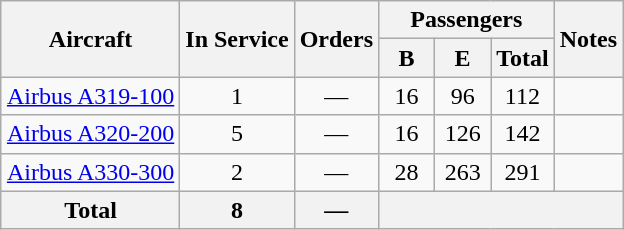<table class="wikitable" style="border-collapse:collapse;text-align:center;margin:1em auto;">
<tr>
<th rowspan="2">Aircraft</th>
<th rowspan="2">In Service</th>
<th rowspan="2">Orders</th>
<th colspan="3">Passengers</th>
<th rowspan="2">Notes</th>
</tr>
<tr>
<th style="width:30px;"><abbr>B</abbr></th>
<th style="width:30px;"><abbr>E</abbr></th>
<th style="width:30px;">Total</th>
</tr>
<tr>
<td><a href='#'>Airbus A319-100</a></td>
<td>1</td>
<td>—</td>
<td>16</td>
<td>96</td>
<td>112</td>
<td></td>
</tr>
<tr>
<td><a href='#'>Airbus A320-200</a></td>
<td>5</td>
<td>—</td>
<td>16</td>
<td>126</td>
<td>142</td>
<td></td>
</tr>
<tr>
<td><a href='#'>Airbus A330-300</a></td>
<td>2</td>
<td>—</td>
<td>28</td>
<td>263</td>
<td>291</td>
<td></td>
</tr>
<tr>
<th>Total</th>
<th>8</th>
<th>—</th>
<th colspan="4" class="unsortable"></th>
</tr>
</table>
